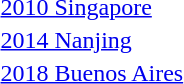<table>
<tr>
<td><a href='#'>2010 Singapore</a></td>
<td></td>
<td></td>
<td></td>
</tr>
<tr>
<td><a href='#'>2014 Nanjing</a></td>
<td></td>
<td></td>
<td></td>
</tr>
<tr>
<td><a href='#'>2018 Buenos Aires</a></td>
<td></td>
<td></td>
<td></td>
</tr>
</table>
